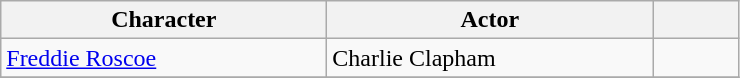<table class="wikitable sortable">
<tr>
<th scope="col" style="width:210px;">Character</th>
<th scope="col" style="width:210px;">Actor</th>
<th scope="col" style="width:50px;"></th>
</tr>
<tr>
<td><a href='#'>Freddie Roscoe</a></td>
<td>Charlie Clapham</td>
<td style="text-align:center;"></td>
</tr>
<tr>
</tr>
</table>
